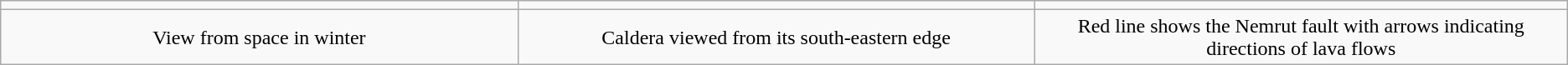<table class="wikitable" style="text-align:center">
<tr>
<td width="33%"></td>
<td width="33%"></td>
<td></td>
</tr>
<tr>
<td>View from space in winter</td>
<td>Caldera viewed from its south-eastern edge</td>
<td>Red line shows the Nemrut fault with arrows indicating directions of lava flows</td>
</tr>
</table>
